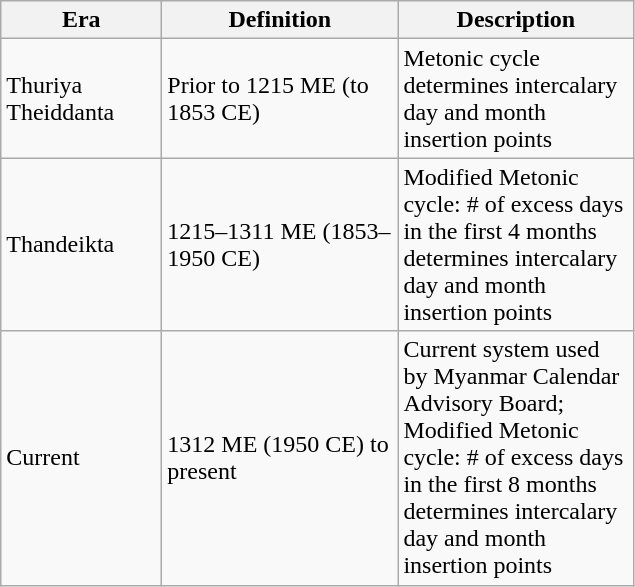<table class="wikitable">
<tr>
<th width="100">Era</th>
<th width="150">Definition</th>
<th width="150">Description</th>
</tr>
<tr>
<td>Thuriya Theiddanta</td>
<td>Prior to 1215 ME (to 1853 CE)</td>
<td>Metonic cycle determines intercalary day and month insertion points</td>
</tr>
<tr>
<td>Thandeikta</td>
<td>1215–1311 ME (1853–1950 CE)</td>
<td>Modified Metonic cycle: # of excess days in the first 4 months determines intercalary day and month insertion points</td>
</tr>
<tr>
<td>Current</td>
<td>1312 ME (1950 CE) to present</td>
<td>Current system used by Myanmar Calendar Advisory Board; Modified Metonic cycle: # of excess days in the first 8 months determines intercalary day and month insertion points</td>
</tr>
</table>
